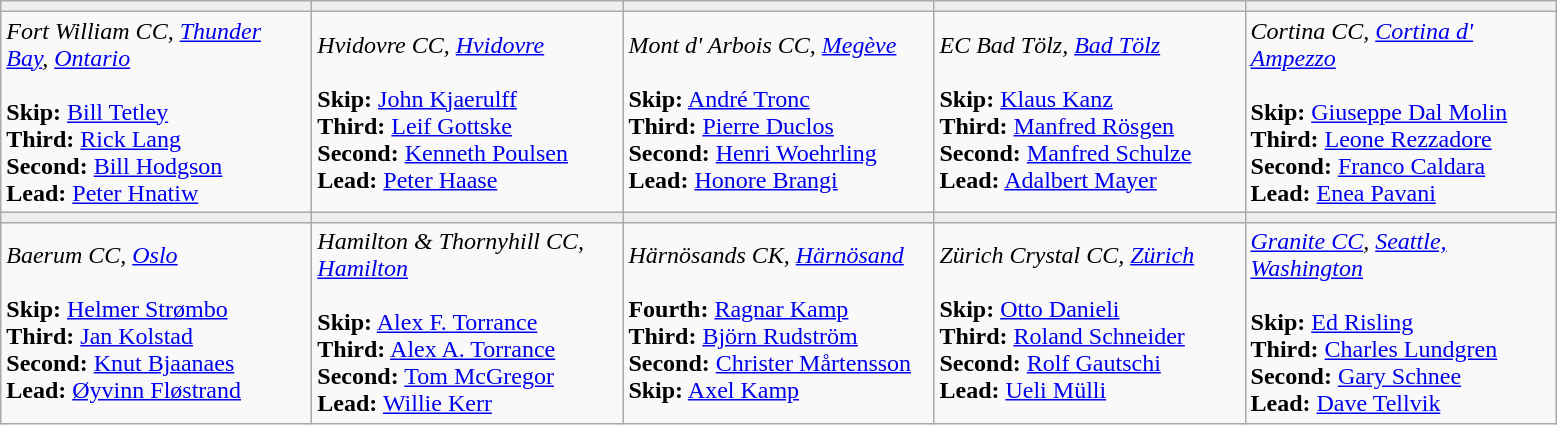<table class="wikitable">
<tr align=center>
<td bgcolor="#efefef" width="200"><strong></strong></td>
<td bgcolor="#efefef" width="200"><strong></strong></td>
<td bgcolor="#efefef" width="200"><strong></strong></td>
<td bgcolor="#efefef" width="200"><strong></strong></td>
<td bgcolor="#efefef" width="200"><strong></strong></td>
</tr>
<tr>
<td><em>Fort William CC, <a href='#'>Thunder Bay</a>, <a href='#'>Ontario</a></em><br><br><strong>Skip:</strong> <a href='#'>Bill Tetley</a><br>
<strong>Third:</strong> <a href='#'>Rick Lang</a><br>
<strong>Second:</strong> <a href='#'>Bill Hodgson</a><br>
<strong>Lead:</strong> <a href='#'>Peter Hnatiw</a></td>
<td><em>Hvidovre CC, <a href='#'>Hvidovre</a></em><br><br><strong>Skip:</strong> <a href='#'>John Kjaerulff</a><br>
<strong>Third:</strong> <a href='#'>Leif Gottske</a><br>
<strong>Second:</strong> <a href='#'>Kenneth Poulsen</a><br>
<strong>Lead:</strong> <a href='#'>Peter Haase</a></td>
<td><em>Mont d' Arbois CC, <a href='#'>Megève</a></em><br><br><strong>Skip:</strong> <a href='#'>André Tronc</a><br>
<strong>Third:</strong> <a href='#'>Pierre Duclos</a><br>
<strong>Second:</strong> <a href='#'>Henri Woehrling</a><br>
<strong>Lead:</strong> <a href='#'>Honore Brangi</a></td>
<td><em>EC Bad Tölz, <a href='#'>Bad Tölz</a></em><br><br><strong>Skip:</strong> <a href='#'>Klaus Kanz</a><br>
<strong>Third:</strong> <a href='#'>Manfred Rösgen</a><br>
<strong>Second:</strong> <a href='#'>Manfred Schulze</a><br>
<strong>Lead:</strong> <a href='#'>Adalbert Mayer</a></td>
<td><em>Cortina CC, <a href='#'>Cortina d' Ampezzo</a></em><br><br><strong>Skip:</strong> <a href='#'>Giuseppe Dal Molin</a><br>
<strong>Third:</strong> <a href='#'>Leone Rezzadore</a><br>
<strong>Second:</strong> <a href='#'>Franco Caldara</a><br>
<strong>Lead:</strong> <a href='#'>Enea Pavani</a></td>
</tr>
<tr align=center>
<td bgcolor="#efefef" width="200"><strong></strong></td>
<td bgcolor="#efefef" width="200"><strong></strong></td>
<td bgcolor="#efefef" width="200"><strong></strong></td>
<td bgcolor="#efefef" width="200"><strong></strong></td>
<td bgcolor="#efefef" width="200"><strong></strong></td>
</tr>
<tr>
<td><em>Baerum CC, <a href='#'>Oslo</a></em><br><br><strong>Skip:</strong> <a href='#'>Helmer Strømbo</a><br>
<strong>Third:</strong> <a href='#'>Jan Kolstad</a><br>
<strong>Second:</strong> <a href='#'>Knut Bjaanaes</a><br>
<strong>Lead:</strong> <a href='#'>Øyvinn Fløstrand</a></td>
<td><em>Hamilton & Thornyhill CC, <a href='#'>Hamilton</a></em><br><br><strong>Skip:</strong> <a href='#'>Alex F. Torrance</a><br>
<strong>Third:</strong> <a href='#'>Alex A. Torrance</a><br>
<strong>Second:</strong> <a href='#'>Tom McGregor</a><br>
<strong>Lead:</strong> <a href='#'>Willie Kerr</a></td>
<td><em>Härnösands CK, <a href='#'>Härnösand</a></em><br><br><strong>Fourth:</strong> <a href='#'>Ragnar Kamp</a><br>
<strong>Third:</strong> <a href='#'>Björn Rudström</a><br>
<strong>Second:</strong> <a href='#'>Christer Mårtensson</a><br>
<strong>Skip:</strong> <a href='#'>Axel Kamp</a></td>
<td><em>Zürich Crystal CC, <a href='#'>Zürich</a></em><br><br><strong>Skip:</strong> <a href='#'>Otto Danieli</a><br>
<strong>Third:</strong> <a href='#'>Roland Schneider</a><br>
<strong>Second:</strong> <a href='#'>Rolf Gautschi</a><br>
<strong>Lead:</strong> <a href='#'>Ueli Mülli</a></td>
<td><em><a href='#'>Granite CC</a>, <a href='#'>Seattle, Washington</a></em><br><br><strong>Skip:</strong> <a href='#'>Ed Risling</a><br>
<strong>Third:</strong> <a href='#'>Charles Lundgren</a><br>
<strong>Second:</strong> <a href='#'>Gary Schnee</a><br>
<strong>Lead:</strong> <a href='#'>Dave Tellvik</a></td>
</tr>
</table>
